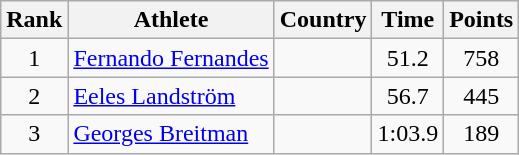<table class="wikitable sortable" style="text-align:center">
<tr>
<th>Rank</th>
<th>Athlete</th>
<th>Country</th>
<th>Time</th>
<th>Points</th>
</tr>
<tr>
<td>1</td>
<td align=left><a href='#'>Fernando Fernandes</a></td>
<td align=left></td>
<td>51.2</td>
<td>758</td>
</tr>
<tr>
<td>2</td>
<td align=left><a href='#'>Eeles Landström</a></td>
<td align=left></td>
<td>56.7</td>
<td>445</td>
</tr>
<tr>
<td>3</td>
<td align=left><a href='#'>Georges Breitman</a></td>
<td align=left></td>
<td>1:03.9</td>
<td>189</td>
</tr>
</table>
